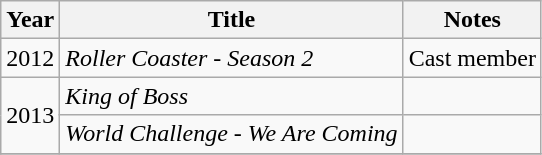<table class="wikitable sortable">
<tr>
<th>Year</th>
<th>Title</th>
<th class="unsortable">Notes</th>
</tr>
<tr>
<td>2012</td>
<td><em>Roller Coaster - Season 2</em></td>
<td>Cast member</td>
</tr>
<tr>
<td rowspan=2>2013</td>
<td><em>King of Boss</em></td>
<td></td>
</tr>
<tr>
<td><em>World Challenge - We Are Coming</em></td>
<td></td>
</tr>
<tr>
</tr>
</table>
